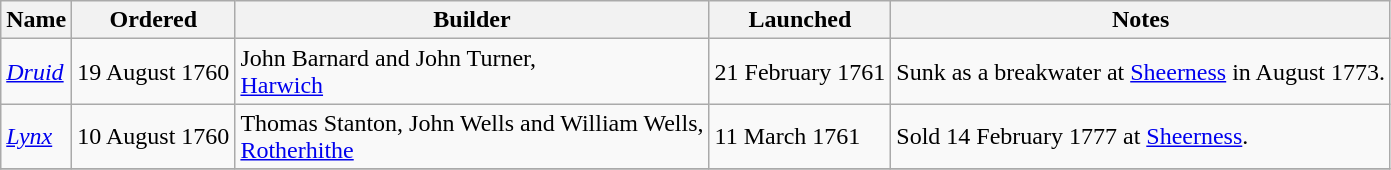<table class="wikitable" style="text-align:left">
<tr>
<th>Name</th>
<th>Ordered</th>
<th>Builder</th>
<th>Launched</th>
<th>Notes</th>
</tr>
<tr>
<td><a href='#'><em>Druid</em></a></td>
<td>19 August 1760</td>
<td>John Barnard and John Turner,<br><a href='#'>Harwich</a></td>
<td>21 February 1761</td>
<td>Sunk as a breakwater at <a href='#'>Sheerness</a> in August 1773.</td>
</tr>
<tr>
<td><a href='#'><em>Lynx</em></a></td>
<td>10 August 1760</td>
<td>Thomas Stanton, John Wells and William Wells,<br><a href='#'>Rotherhithe</a></td>
<td>11 March 1761</td>
<td>Sold 14 February 1777 at <a href='#'>Sheerness</a>.</td>
</tr>
<tr>
</tr>
</table>
